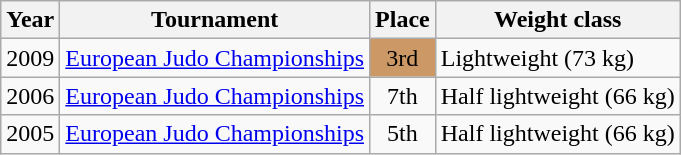<table class=wikitable>
<tr>
<th>Year</th>
<th>Tournament</th>
<th>Place</th>
<th>Weight class</th>
</tr>
<tr>
<td>2009</td>
<td><a href='#'>European Judo Championships</a></td>
<td bgcolor="cc9966" align="center">3rd</td>
<td>Lightweight (73 kg)</td>
</tr>
<tr>
<td>2006</td>
<td><a href='#'>European Judo Championships</a></td>
<td align="center">7th</td>
<td>Half lightweight (66 kg)</td>
</tr>
<tr>
<td>2005</td>
<td><a href='#'>European Judo Championships</a></td>
<td align="center">5th</td>
<td>Half lightweight (66 kg)</td>
</tr>
</table>
